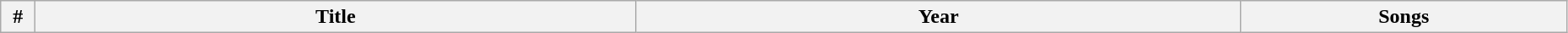<table class="wikitable plainrowheaders" style="width:98%;">
<tr>
<th width="20">#</th>
<th>Title</th>
<th>Year</th>
<th width="250">Songs<br>











</th>
</tr>
</table>
